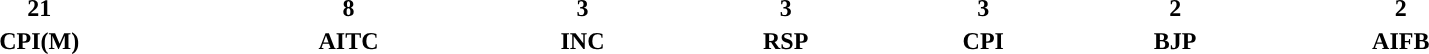<table style="width:88%; text-align:center;">
<tr>
<td style="background:"><strong>21</strong></td>
<td style="background:"><strong>8</strong></td>
<td style="background:"><strong>3</strong></td>
<td style="background:"><strong>3</strong></td>
<td style="background:"><strong>3</strong></td>
<td style="background:"><strong>2</strong></td>
<td style="background:"><strong>2</strong></td>
</tr>
<tr>
<td><span><strong>CPI(M)</strong></span></td>
<td><span><strong>AITC</strong></span></td>
<td><span><strong>INC</strong></span></td>
<td><span><strong>RSP</strong></span></td>
<td><span><strong>CPI</strong></span></td>
<td><span><strong>BJP</strong></span></td>
<td><span><strong>AIFB</strong></span></td>
</tr>
</table>
